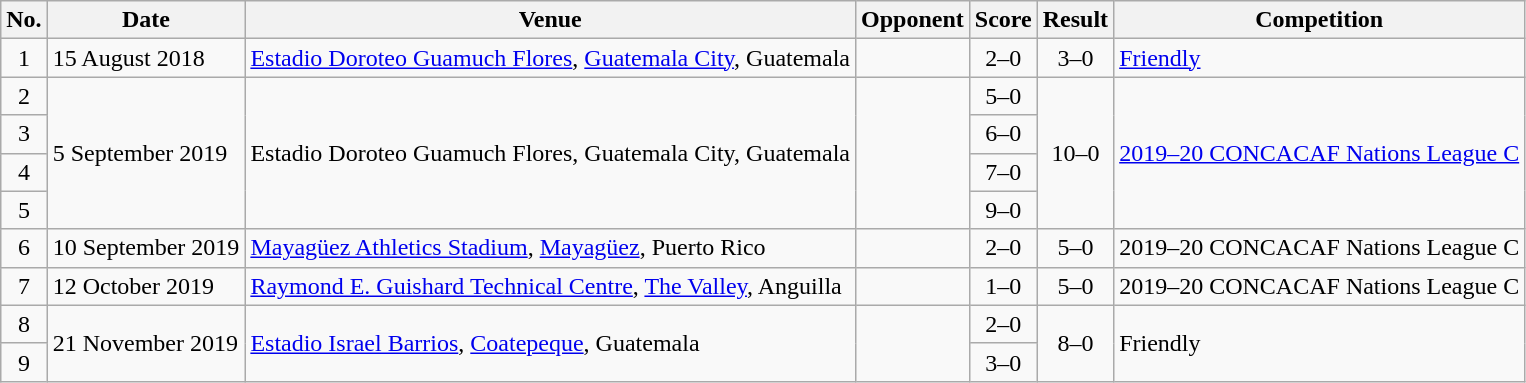<table class="wikitable sortable">
<tr>
<th scope="col">No.</th>
<th scope="col">Date</th>
<th scope="col">Venue</th>
<th scope="col">Opponent</th>
<th scope="col">Score</th>
<th scope="col">Result</th>
<th scope="col">Competition</th>
</tr>
<tr>
<td align="center">1</td>
<td>15 August 2018</td>
<td><a href='#'>Estadio Doroteo Guamuch Flores</a>, <a href='#'>Guatemala City</a>, Guatemala</td>
<td></td>
<td align="center">2–0</td>
<td align="center">3–0</td>
<td><a href='#'>Friendly</a></td>
</tr>
<tr>
<td align="center">2</td>
<td rowspan="4">5 September 2019</td>
<td rowspan="4">Estadio Doroteo Guamuch Flores, Guatemala City, Guatemala</td>
<td rowspan="4"></td>
<td align="center">5–0</td>
<td rowspan="4" align="center">10–0</td>
<td rowspan="4"><a href='#'>2019–20 CONCACAF Nations League C</a></td>
</tr>
<tr>
<td align="center">3</td>
<td align="center">6–0</td>
</tr>
<tr>
<td align="center">4</td>
<td align="center">7–0</td>
</tr>
<tr>
<td align="center">5</td>
<td align="center">9–0</td>
</tr>
<tr>
<td align="center">6</td>
<td>10 September 2019</td>
<td><a href='#'>Mayagüez Athletics Stadium</a>, <a href='#'>Mayagüez</a>, Puerto Rico</td>
<td></td>
<td align="center">2–0</td>
<td align="center">5–0</td>
<td>2019–20 CONCACAF Nations League C</td>
</tr>
<tr>
<td align="center">7</td>
<td>12 October 2019</td>
<td><a href='#'>Raymond E. Guishard Technical Centre</a>, <a href='#'>The Valley</a>, Anguilla</td>
<td></td>
<td align="center">1–0</td>
<td align="center">5–0</td>
<td>2019–20 CONCACAF Nations League C</td>
</tr>
<tr>
<td align="center">8</td>
<td rowspan="2">21 November 2019</td>
<td rowspan="2"><a href='#'>Estadio Israel Barrios</a>, <a href='#'>Coatepeque</a>, Guatemala</td>
<td rowspan="2"></td>
<td align="center">2–0</td>
<td rowspan="2" align="center">8–0</td>
<td rowspan="2">Friendly</td>
</tr>
<tr>
<td align="center">9</td>
<td align="center">3–0</td>
</tr>
</table>
